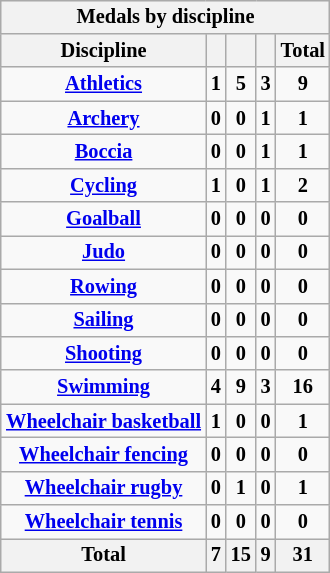<table class="wikitable" style="font-size:85%;float:right;clear:right;margin-left:0.5em;">
<tr bgcolor="#efefef">
<th colspan=6>Medals by discipline</th>
</tr>
<tr style="text-align:center;">
<th>Discipline</th>
<th></th>
<th></th>
<th></th>
<th>Total</th>
</tr>
<tr style="text-align:center; font-weight:bold;">
<td><a href='#'>Athletics</a></td>
<td>1</td>
<td>5</td>
<td>3</td>
<td>9</td>
</tr>
<tr style="text-align:center; font-weight:bold;">
<td><a href='#'>Archery</a></td>
<td>0</td>
<td>0</td>
<td>1</td>
<td>1</td>
</tr>
<tr style="text-align:center; font-weight:bold;">
<td><a href='#'>Boccia</a></td>
<td>0</td>
<td>0</td>
<td>1</td>
<td>1</td>
</tr>
<tr style="text-align:center; font-weight:bold;">
<td><a href='#'>Cycling</a></td>
<td>1</td>
<td>0</td>
<td>1</td>
<td>2</td>
</tr>
<tr style="text-align:center; font-weight:bold;">
<td><a href='#'>Goalball</a></td>
<td>0</td>
<td>0</td>
<td>0</td>
<td>0</td>
</tr>
<tr style="text-align:center; font-weight:bold;">
<td><a href='#'>Judo</a></td>
<td>0</td>
<td>0</td>
<td>0</td>
<td>0</td>
</tr>
<tr style="text-align:center; font-weight:bold;">
<td><a href='#'>Rowing</a></td>
<td>0</td>
<td>0</td>
<td>0</td>
<td>0</td>
</tr>
<tr style="text-align:center; font-weight:bold;">
<td><a href='#'>Sailing</a></td>
<td>0</td>
<td>0</td>
<td>0</td>
<td>0</td>
</tr>
<tr style="text-align:center; font-weight:bold;">
<td><a href='#'>Shooting</a></td>
<td>0</td>
<td>0</td>
<td>0</td>
<td>0</td>
</tr>
<tr style="text-align:center; font-weight:bold;">
<td><a href='#'>Swimming</a></td>
<td>4</td>
<td>9</td>
<td>3</td>
<td>16</td>
</tr>
<tr style="text-align:center; font-weight:bold;">
<td><a href='#'>Wheelchair basketball</a></td>
<td>1</td>
<td>0</td>
<td>0</td>
<td>1</td>
</tr>
<tr style="text-align:center; font-weight:bold;">
<td><a href='#'>Wheelchair fencing</a></td>
<td>0</td>
<td>0</td>
<td>0</td>
<td>0</td>
</tr>
<tr style="text-align:center; font-weight:bold;">
<td><a href='#'>Wheelchair rugby</a></td>
<td>0</td>
<td>1</td>
<td>0</td>
<td>1</td>
</tr>
<tr style="text-align:center; font-weight:bold;">
<td><a href='#'>Wheelchair tennis</a></td>
<td>0</td>
<td>0</td>
<td>0</td>
<td>0</td>
</tr>
<tr style="text-align:center;">
<th>Total</th>
<th>7</th>
<th>15</th>
<th>9</th>
<th>31</th>
</tr>
</table>
